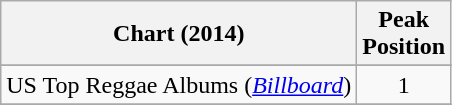<table class="wikitable sortable plainrowheaders">
<tr>
<th scope="col">Chart (2014)</th>
<th scope="col">Peak <br>Position</th>
</tr>
<tr>
</tr>
<tr>
</tr>
<tr>
</tr>
<tr>
</tr>
<tr>
<td>US Top Reggae Albums (<em><a href='#'>Billboard</a></em>)</td>
<td align="center">1</td>
</tr>
<tr>
</tr>
</table>
